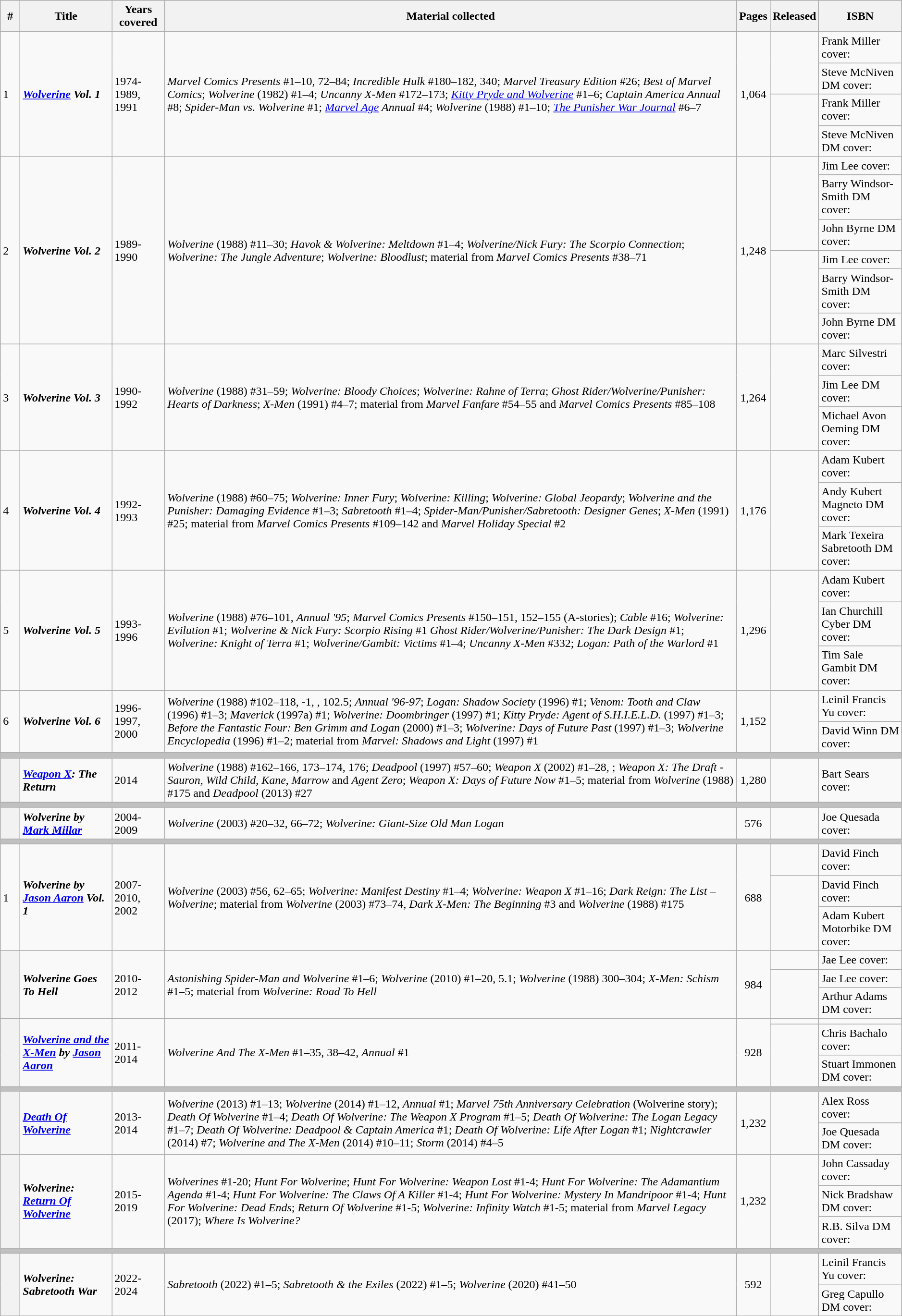<table class="wikitable sortable" width="99%">
<tr>
<th class="unsortable" width="20px">#</th>
<th>Title</th>
<th>Years covered</th>
<th class="unsortable">Material collected</th>
<th>Pages</th>
<th>Released</th>
<th class="unsortable">ISBN</th>
</tr>
<tr>
<td rowspan="4">1</td>
<td rowspan="4"><strong><em><a href='#'>Wolverine</a> Vol. 1</em></strong></td>
<td rowspan="4">1974-1989, 1991</td>
<td rowspan="4"><em>Marvel Comics Presents</em> #1–10, 72–84; <em>Incredible Hulk</em> #180–182, 340; <em>Marvel Treasury Edition</em> #26; <em>Best of Marvel Comics</em>; <em>Wolverine</em> (1982) #1–4; <em>Uncanny X-Men</em> #172–173; <em><a href='#'>Kitty Pryde and Wolverine</a></em> #1–6; <em>Captain America Annual</em> #8; <em>Spider-Man vs. Wolverine</em> #1; <em><a href='#'>Marvel Age</a> Annual</em> #4; <em>Wolverine</em> (1988) #1–10; <em><a href='#'>The Punisher War Journal</a></em> #6–7</td>
<td rowspan="4" style="text-align: center;">1,064</td>
<td rowspan="2"></td>
<td>Frank Miller cover: </td>
</tr>
<tr>
<td>Steve McNiven DM cover: </td>
</tr>
<tr>
<td rowspan="2"></td>
<td>Frank Miller cover: </td>
</tr>
<tr>
<td>Steve McNiven DM cover: </td>
</tr>
<tr>
<td rowspan="6">2</td>
<td rowspan="6"><strong><em>Wolverine Vol. 2</em></strong></td>
<td rowspan="6">1989-1990</td>
<td rowspan="6"><em>Wolverine</em> (1988) #11–30; <em>Havok & Wolverine: Meltdown</em> #1–4; <em>Wolverine/Nick Fury: The Scorpio Connection</em>; <em>Wolverine: The Jungle Adventure</em>; <em>Wolverine: Bloodlust</em>; material from <em>Marvel Comics Presents</em> #38–71</td>
<td rowspan="6" style="text-align: center;">1,248</td>
<td rowspan="3"></td>
<td>Jim Lee cover: </td>
</tr>
<tr>
<td>Barry Windsor-Smith DM cover: </td>
</tr>
<tr>
<td>John Byrne DM cover: </td>
</tr>
<tr>
<td rowspan="3"></td>
<td>Jim Lee cover: </td>
</tr>
<tr>
<td>Barry Windsor-Smith DM cover: </td>
</tr>
<tr>
<td>John Byrne DM cover: </td>
</tr>
<tr>
<td rowspan="3">3</td>
<td rowspan="3"><strong><em>Wolverine Vol. 3</em></strong></td>
<td rowspan="3">1990-1992</td>
<td rowspan="3"><em>Wolverine</em> (1988) #31–59; <em>Wolverine: Bloody Choices</em>; <em>Wolverine: Rahne of Terra</em>; <em>Ghost Rider/Wolverine/Punisher: Hearts of Darkness</em>; <em>X-Men</em> (1991) #4–7; material from <em>Marvel Fanfare</em> #54–55 and <em>Marvel Comics Presents</em> #85–108</td>
<td rowspan="3" style="text-align: center;">1,264</td>
<td rowspan="3"></td>
<td>Marc Silvestri cover: </td>
</tr>
<tr>
<td>Jim Lee DM cover: </td>
</tr>
<tr>
<td>Michael Avon Oeming DM cover: </td>
</tr>
<tr>
<td rowspan="3">4</td>
<td rowspan="3"><strong><em>Wolverine Vol. 4</em></strong></td>
<td rowspan="3">1992-1993</td>
<td rowspan="3"><em>Wolverine</em> (1988) #60–75; <em>Wolverine: Inner Fury</em>; <em>Wolverine: Killing</em>; <em>Wolverine: Global Jeopardy</em>; <em>Wolverine and the Punisher: Damaging Evidence</em> #1–3; <em>Sabretooth</em> #1–4; <em>Spider-Man/Punisher/Sabretooth: Designer Genes</em>; <em>X-Men</em> (1991) #25; material from <em>Marvel Comics Presents</em> #109–142 and <em>Marvel Holiday Special</em> #2</td>
<td rowspan="3" style="text-align: center;">1,176</td>
<td rowspan="3"></td>
<td>Adam Kubert cover: </td>
</tr>
<tr>
<td>Andy Kubert Magneto DM cover: </td>
</tr>
<tr>
<td>Mark Texeira Sabretooth DM cover: </td>
</tr>
<tr>
<td rowspan="3">5</td>
<td rowspan="3"><strong><em>Wolverine Vol. 5</em></strong></td>
<td rowspan="3">1993-1996</td>
<td rowspan="3"><em>Wolverine</em> (1988) #76–101, <em>Annual '95</em>; <em>Marvel Comics Presents</em> #150–151, 152–155 (A-stories); <em>Cable</em> #16; <em>Wolverine: Evilution</em> #1; <em>Wolverine & Nick Fury: Scorpio Rising</em> #1 <em>Ghost Rider/Wolverine/Punisher: The Dark Design</em> #1; <em>Wolverine: Knight of Terra</em> #1; <em>Wolverine/Gambit: Victims</em> #1–4; <em>Uncanny X-Men</em> #332; <em>Logan: Path of the Warlord</em> #1</td>
<td rowspan="3" style="text-align: center;">1,296</td>
<td rowspan="3"></td>
<td>Adam Kubert cover: </td>
</tr>
<tr>
<td>Ian Churchill Cyber DM cover: </td>
</tr>
<tr>
<td>Tim Sale Gambit DM cover: </td>
</tr>
<tr>
<td rowspan="2">6</td>
<td rowspan="2"><strong><em>Wolverine Vol. 6</em></strong></td>
<td rowspan="2">1996-1997, 2000</td>
<td rowspan="2"><em>Wolverine</em> (1988) #102–118, -1, , 102.5; <em>Annual '96</em>-<em>97</em>; <em>Logan: Shadow Society</em> (1996) #1; <em>Venom: Tooth and Claw</em> (1996) #1–3; <em>Maverick</em> (1997a) #1; <em>Wolverine: Doombringer</em> (1997) #1; <em>Kitty Pryde: Agent of S.H.I.E.L.D.</em> (1997) #1–3; <em>Before the Fantastic Four: Ben Grimm and Logan</em> (2000) #1–3; <em>Wolverine: Days of Future Past</em> (1997) #1–3; <em>Wolverine Encyclopedia</em> (1996) #1–2; material from <em>Marvel: Shadows and Light</em> (1997) #1</td>
<td rowspan="2" style="text-align: center;">1,152</td>
<td rowspan="2"></td>
<td>Leinil Francis Yu cover: </td>
</tr>
<tr>
<td>David Winn DM cover: </td>
</tr>
<tr>
<th colspan="7" style="background-color: silver;"></th>
</tr>
<tr>
<th style="background-color: light grey;"></th>
<td><strong><em><a href='#'>Weapon X</a>: The Return</em></strong></td>
<td> 2014</td>
<td><em>Wolverine</em> (1988) #162–166, 173–174, 176; <em>Deadpool</em> (1997) #57–60; <em>Weapon X</em> (2002) #1–28, ; <em>Weapon X: The Draft - Sauron</em>, <em>Wild Child</em>, <em>Kane</em>, <em>Marrow</em> and <em>Agent Zero</em>; <em>Weapon X: Days of Future Now</em> #1–5; material from <em>Wolverine</em> (1988) #175 and <em>Deadpool</em> (2013) #27</td>
<td style="text-align: center;">1,280</td>
<td></td>
<td>Bart Sears cover: </td>
</tr>
<tr>
<th colspan="7" style="background-color: silver;"></th>
</tr>
<tr>
<th style="background-color: light grey;"></th>
<td><strong><em>Wolverine by <a href='#'>Mark Millar</a></em></strong></td>
<td>2004-2009</td>
<td><em>Wolverine</em> (2003) #20–32, 66–72; <em>Wolverine: Giant-Size Old Man Logan</em></td>
<td style="text-align: center;">576</td>
<td></td>
<td>Joe Quesada cover: </td>
</tr>
<tr>
<th colspan="7" style="background-color: silver;"></th>
</tr>
<tr>
<td rowspan="3">1</td>
<td rowspan="3"><strong><em>Wolverine by <a href='#'>Jason Aaron</a> Vol. 1</em></strong></td>
<td rowspan="3">2007-2010, 2002</td>
<td rowspan="3"><em>Wolverine</em> (2003) #56, 62–65; <em>Wolverine: Manifest Destiny</em> #1–4; <em>Wolverine: Weapon X</em> #1–16; <em>Dark Reign: The List – Wolverine</em>; material from <em>Wolverine</em> (2003) #73–74, <em>Dark X-Men: The Beginning</em> #3 and <em>Wolverine</em> (1988) #175</td>
<td rowspan="3" style="text-align: center;">688</td>
<td></td>
<td>David Finch cover: </td>
</tr>
<tr>
<td rowspan="2"></td>
<td>David Finch cover: </td>
</tr>
<tr>
<td>Adam Kubert Motorbike DM cover: </td>
</tr>
<tr>
<th rowspan=3 style="background-color: light grey;"></th>
<td rowspan=3><strong><em>Wolverine Goes To Hell</em></strong></td>
<td rowspan=3>2010-2012</td>
<td rowspan=3><em>Astonishing Spider-Man and Wolverine</em> #1–6; <em>Wolverine</em> (2010) #1–20, 5.1; <em>Wolverine</em> (1988) 300–304; <em>X-Men: Schism</em> #1–5; material from <em>Wolverine: Road To Hell</em></td>
<td rowspan=3 style="text-align: center;">984</td>
<td></td>
<td>Jae Lee cover: </td>
</tr>
<tr>
<td rowspan=2></td>
<td>Jae Lee cover: </td>
</tr>
<tr>
<td>Arthur Adams DM cover: </td>
</tr>
<tr>
<th rowspan=3></th>
<td rowspan=3><strong><em><a href='#'>Wolverine and the X-Men</a> by <a href='#'>Jason Aaron</a></em></strong></td>
<td rowspan=3>2011-2014</td>
<td rowspan=3><em>Wolverine And The X-Men</em> #1–35, 38–42, <em>Annual</em> #1</td>
<td rowspan=3 style="text-align: center;">928</td>
<td></td>
<td></td>
</tr>
<tr>
<td rowspan=2></td>
<td>Chris Bachalo cover: </td>
</tr>
<tr>
<td>Stuart Immonen DM cover: </td>
</tr>
<tr>
<th colspan=7 style="background-color: silver;"></th>
</tr>
<tr>
<th rowspan=2 style="background-color: light grey;"></th>
<td rowspan=2><strong><em><a href='#'>Death Of Wolverine</a></em></strong></td>
<td rowspan=2>2013-2014</td>
<td rowspan=2><em>Wolverine</em> (2013) #1–13; <em>Wolverine</em> (2014) #1–12, <em>Annual</em> #1; <em>Marvel 75th Anniversary Celebration</em> (Wolverine story); <em>Death Of Wolverine</em> #1–4; <em>Death Of Wolverine: The Weapon X Program</em> #1–5; <em>Death Of Wolverine: The Logan Legacy</em> #1–7; <em>Death Of Wolverine: Deadpool & Captain America</em> #1; <em>Death Of Wolverine: Life After Logan</em> #1; <em>Nightcrawler</em> (2014) #7; <em>Wolverine and The X-Men</em> (2014) #10–11; <em>Storm</em> (2014) #4–5</td>
<td rowspan=2 style="text-align: center;">1,232</td>
<td rowspan=2></td>
<td>Alex Ross cover: </td>
</tr>
<tr>
<td>Joe Quesada DM cover: </td>
</tr>
<tr>
<th rowspan=3 style="background-color: light grey;"></th>
<td rowspan=3><strong><em>Wolverine: <a href='#'>Return Of Wolverine</a></em></strong></td>
<td rowspan=3>2015-2019</td>
<td rowspan=3><em>Wolverines</em> #1-20; <em>Hunt For Wolverine</em>; <em>Hunt For Wolverine: Weapon Lost</em> #1-4; <em>Hunt For Wolverine: The Adamantium Agenda</em> #1-4; <em>Hunt For Wolverine: The Claws Of A Killer</em> #1-4; <em>Hunt For Wolverine: Mystery In Mandripoor</em> #1-4; <em>Hunt For Wolverine: Dead Ends</em>; <em>Return Of Wolverine</em> #1-5; <em>Wolverine: Infinity Watch</em> #1-5; material from <em>Marvel Legacy</em> (2017); <em>Where Is Wolverine?</em></td>
<td rowspan=3 style="text-align: center;">1,232</td>
<td rowspan=3></td>
<td>John Cassaday cover: </td>
</tr>
<tr>
<td>Nick Bradshaw DM cover: </td>
</tr>
<tr>
<td>R.B. Silva DM cover: </td>
</tr>
<tr>
<th colspan=7 style="background-color: silver;"></th>
</tr>
<tr>
<th rowspan=2 style="background-color: light grey;"></th>
<td rowspan=2><strong><em>Wolverine: Sabretooth War</em></strong></td>
<td rowspan=2>2022-2024</td>
<td rowspan=2><em>Sabretooth</em> (2022) #1–5; <em>Sabretooth & the Exiles</em> (2022) #1–5; <em>Wolverine</em> (2020) #41–50</td>
<td rowspan=2 style="text-align: center;">592</td>
<td rowspan=2></td>
<td>Leinil Francis Yu cover: </td>
</tr>
<tr>
<td>Greg Capullo DM cover: </td>
</tr>
</table>
